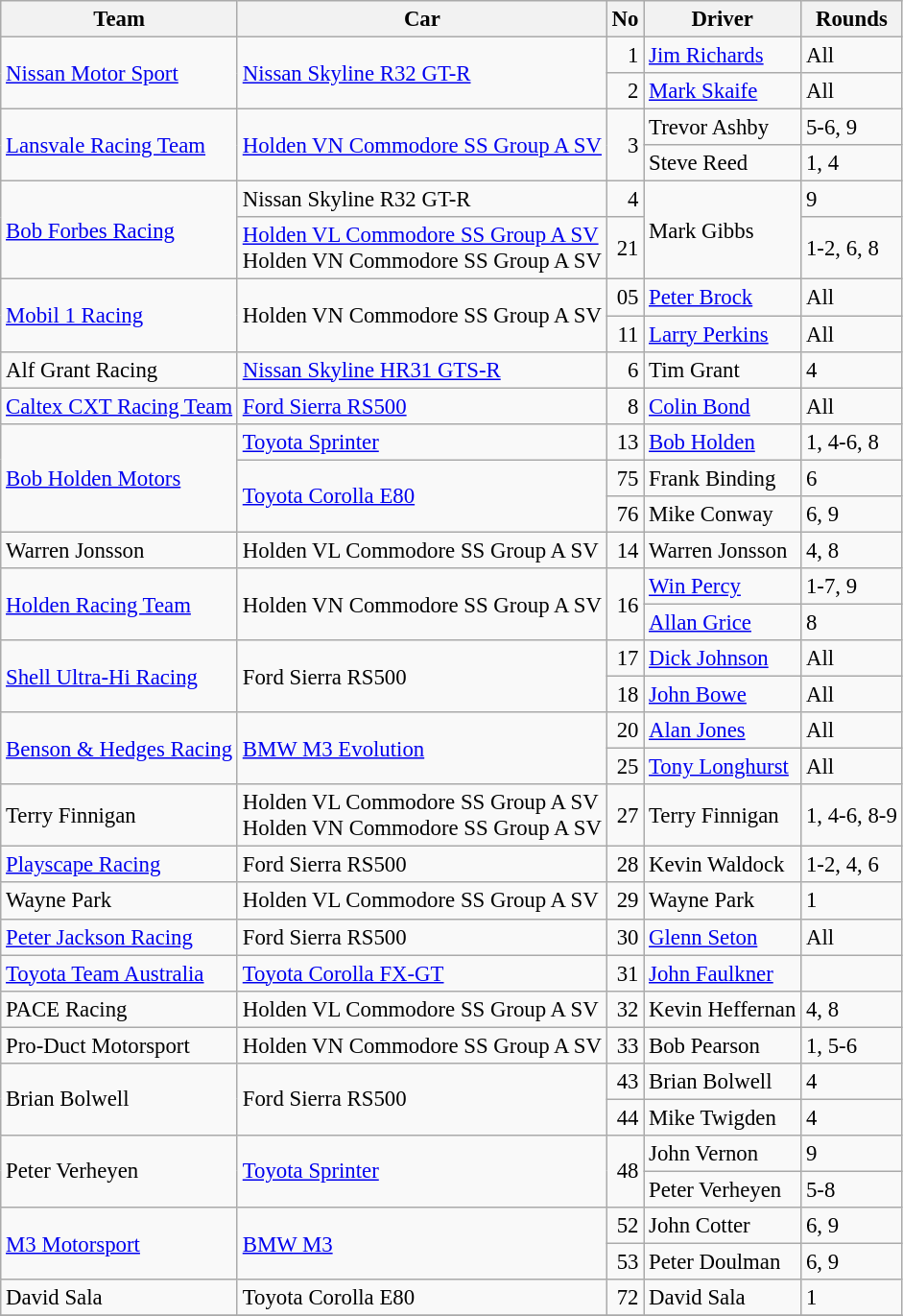<table class="wikitable sortable"style="font-size: 95%;">
<tr>
<th>Team</th>
<th>Car</th>
<th>No</th>
<th>Driver</th>
<th>Rounds</th>
</tr>
<tr>
<td rowspan=2><a href='#'>Nissan Motor Sport</a></td>
<td rowspan=2><a href='#'>Nissan Skyline R32 GT-R</a></td>
<td align="right">1</td>
<td> <a href='#'>Jim Richards</a></td>
<td>All</td>
</tr>
<tr>
<td align="right">2</td>
<td> <a href='#'>Mark Skaife</a></td>
<td>All</td>
</tr>
<tr>
<td rowspan=2><a href='#'>Lansvale Racing Team</a></td>
<td rowspan=2><a href='#'>Holden VN Commodore SS Group A SV</a></td>
<td rowspan=2 align="right">3</td>
<td> Trevor Ashby</td>
<td>5-6, 9</td>
</tr>
<tr>
<td> Steve Reed</td>
<td>1, 4</td>
</tr>
<tr>
<td rowspan=2><a href='#'>Bob Forbes Racing</a></td>
<td>Nissan Skyline R32 GT-R</td>
<td align="right">4</td>
<td rowspan=2> Mark Gibbs</td>
<td>9</td>
</tr>
<tr>
<td><a href='#'>Holden VL Commodore SS Group A SV</a><br>Holden VN Commodore SS Group A SV</td>
<td align="right">21</td>
<td>1-2, 6, 8</td>
</tr>
<tr>
<td rowspan=2><a href='#'>Mobil 1 Racing</a></td>
<td rowspan=2>Holden VN Commodore SS Group A SV</td>
<td align="right">05</td>
<td> <a href='#'>Peter Brock</a></td>
<td>All</td>
</tr>
<tr>
<td align="right">11</td>
<td> <a href='#'>Larry Perkins</a></td>
<td>All</td>
</tr>
<tr>
<td>Alf Grant Racing</td>
<td><a href='#'>Nissan Skyline HR31 GTS-R</a></td>
<td align="right">6</td>
<td> Tim Grant</td>
<td>4</td>
</tr>
<tr>
<td><a href='#'>Caltex CXT Racing Team</a></td>
<td><a href='#'>Ford Sierra RS500</a></td>
<td align="right">8</td>
<td> <a href='#'>Colin Bond</a></td>
<td>All</td>
</tr>
<tr>
<td rowspan=3><a href='#'>Bob Holden Motors</a></td>
<td><a href='#'>Toyota Sprinter</a></td>
<td align="right">13</td>
<td> <a href='#'>Bob Holden</a></td>
<td>1, 4-6, 8</td>
</tr>
<tr>
<td rowspan=2><a href='#'>Toyota Corolla E80</a></td>
<td align="right">75</td>
<td> Frank Binding</td>
<td>6</td>
</tr>
<tr>
<td align="right">76</td>
<td> Mike Conway</td>
<td>6, 9</td>
</tr>
<tr>
<td>Warren Jonsson</td>
<td>Holden VL Commodore SS Group A SV</td>
<td align="right">14</td>
<td> Warren Jonsson</td>
<td>4, 8</td>
</tr>
<tr>
<td rowspan=2><a href='#'>Holden Racing Team</a></td>
<td rowspan=2>Holden VN Commodore SS Group A SV</td>
<td rowspan=2 align="right">16</td>
<td> <a href='#'>Win Percy</a></td>
<td>1-7, 9</td>
</tr>
<tr>
<td> <a href='#'>Allan Grice</a></td>
<td>8</td>
</tr>
<tr>
<td rowspan=2><a href='#'>Shell Ultra-Hi Racing</a></td>
<td rowspan=2>Ford Sierra RS500</td>
<td align="right">17</td>
<td> <a href='#'>Dick Johnson</a></td>
<td>All</td>
</tr>
<tr>
<td align="right">18</td>
<td> <a href='#'>John Bowe</a></td>
<td>All</td>
</tr>
<tr>
<td rowspan=2><a href='#'>Benson & Hedges Racing</a></td>
<td rowspan=2><a href='#'>BMW M3 Evolution</a></td>
<td align="right">20</td>
<td> <a href='#'>Alan Jones</a></td>
<td>All</td>
</tr>
<tr>
<td align="right">25</td>
<td> <a href='#'>Tony Longhurst</a></td>
<td>All</td>
</tr>
<tr>
<td>Terry Finnigan</td>
<td>Holden VL Commodore SS Group A SV<br>Holden VN Commodore SS Group A SV</td>
<td align="right">27</td>
<td> Terry Finnigan</td>
<td>1, 4-6, 8-9</td>
</tr>
<tr>
<td><a href='#'>Playscape Racing</a></td>
<td>Ford Sierra RS500</td>
<td align="right">28</td>
<td> Kevin Waldock</td>
<td>1-2, 4, 6</td>
</tr>
<tr>
<td>Wayne Park</td>
<td>Holden VL Commodore SS Group A SV</td>
<td align="right">29</td>
<td> Wayne Park</td>
<td>1</td>
</tr>
<tr>
<td><a href='#'>Peter Jackson Racing</a></td>
<td>Ford Sierra RS500</td>
<td align="right">30</td>
<td> <a href='#'>Glenn Seton</a></td>
<td>All</td>
</tr>
<tr>
<td><a href='#'>Toyota Team Australia</a></td>
<td><a href='#'>Toyota Corolla FX-GT</a></td>
<td align="right">31</td>
<td> <a href='#'>John Faulkner</a></td>
</tr>
<tr>
<td>PACE Racing</td>
<td>Holden VL Commodore SS Group A SV</td>
<td align="right">32</td>
<td> Kevin Heffernan</td>
<td>4, 8</td>
</tr>
<tr>
<td>Pro-Duct Motorsport</td>
<td>Holden VN Commodore SS Group A SV</td>
<td align="right">33</td>
<td> Bob Pearson</td>
<td>1, 5-6</td>
</tr>
<tr>
<td rowspan=2>Brian Bolwell</td>
<td rowspan=2>Ford Sierra RS500</td>
<td align="right">43</td>
<td> Brian Bolwell</td>
<td>4</td>
</tr>
<tr>
<td align="right">44</td>
<td> Mike Twigden</td>
<td>4</td>
</tr>
<tr>
<td rowspan=2>Peter Verheyen</td>
<td rowspan=2><a href='#'>Toyota Sprinter</a></td>
<td rowspan=2 align="right">48</td>
<td> John Vernon</td>
<td>9</td>
</tr>
<tr>
<td> Peter Verheyen</td>
<td>5-8</td>
</tr>
<tr>
<td rowspan=2><a href='#'>M3 Motorsport</a></td>
<td rowspan=2><a href='#'>BMW M3</a></td>
<td align="right">52</td>
<td> John Cotter</td>
<td>6, 9</td>
</tr>
<tr>
<td align="right">53</td>
<td> Peter Doulman</td>
<td>6, 9</td>
</tr>
<tr>
<td>David Sala</td>
<td>Toyota Corolla E80</td>
<td align="right">72</td>
<td> David Sala</td>
<td>1</td>
</tr>
<tr>
</tr>
</table>
